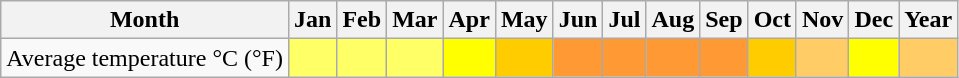<table class="wikitable">
<tr>
<th>Month</th>
<th>Jan</th>
<th>Feb</th>
<th>Mar</th>
<th>Apr</th>
<th>May</th>
<th>Jun</th>
<th>Jul</th>
<th>Aug</th>
<th>Sep</th>
<th>Oct</th>
<th>Nov</th>
<th>Dec</th>
<th>Year</th>
</tr>
<tr>
<td>Average temperature °C (°F)</td>
<td style="background: #FFFF66; color: black;"></td>
<td style="background: #FFFF66; color: black;"></td>
<td style="background: #FFFF66; color: black;"></td>
<td style="background: #FFFF00; color: black;"></td>
<td style="background: #FFCC00; color: black;"></td>
<td style="background: #FF9933; color: black;"></td>
<td style="background: #FF9933; color: black;"></td>
<td style="background: #FF9933; color: black;"></td>
<td style="background: #FF9933; color: black;"></td>
<td style="background: #FFCC00; color: black;"></td>
<td style="background: #FFCC66; color: black;"></td>
<td style="background: #FFFF00; color: black;"></td>
<td style="background: #FFCC66; color: black;"></td>
</tr>
</table>
